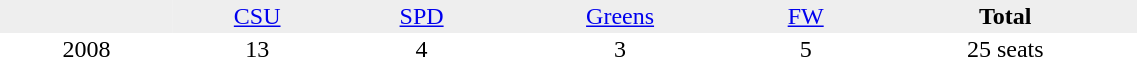<table border="0" cellpadding="2" cellspacing="0" width="60%">
<tr bgcolor="#eeeeee" align="center">
<td></td>
<td><a href='#'>CSU</a></td>
<td><a href='#'>SPD</a></td>
<td><a href='#'>Greens</a></td>
<td><a href='#'>FW</a></td>
<td><strong>Total</strong></td>
</tr>
<tr align="center">
<td>2008</td>
<td>13</td>
<td>4</td>
<td>3</td>
<td>5</td>
<td>25 seats</td>
</tr>
</table>
